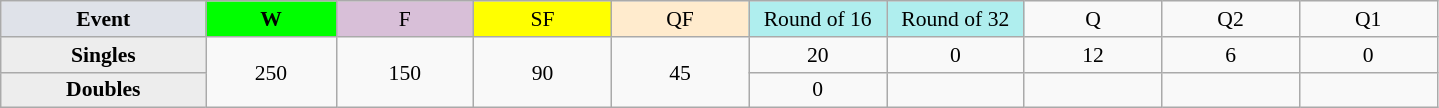<table class=wikitable style=font-size:90%;text-align:center>
<tr>
<td style="width:130px; background:#dfe2e9;"><strong>Event</strong></td>
<td style="width:80px; background:lime;"><strong>W</strong></td>
<td style="width:85px; background:thistle;">F</td>
<td style="width:85px; background:#ff0;">SF</td>
<td style="width:85px; background:#ffebcd;">QF</td>
<td style="width:85px; background:#afeeee;">Round of 16</td>
<td style="width:85px; background:#afeeee;">Round of 32</td>
<td width=85>Q</td>
<td width=85>Q2</td>
<td width=85>Q1</td>
</tr>
<tr>
<th style="background:#ededed;">Singles</th>
<td rowspan=2>250</td>
<td rowspan=2>150</td>
<td rowspan=2>90</td>
<td rowspan=2>45</td>
<td>20</td>
<td>0</td>
<td>12</td>
<td>6</td>
<td>0</td>
</tr>
<tr>
<th style="background:#ededed;">Doubles</th>
<td>0</td>
<td></td>
<td></td>
<td></td>
<td></td>
</tr>
</table>
